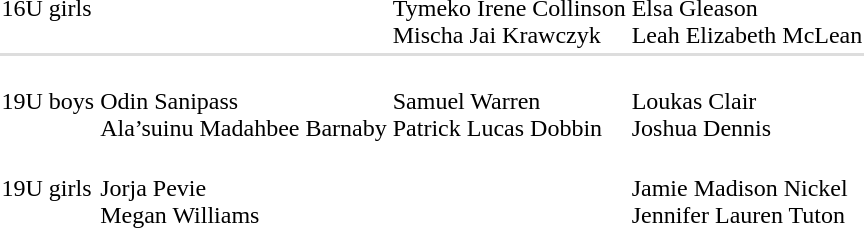<table>
<tr>
<td>16U girls</td>
<td valign=top></td>
<td><br>Tymeko Irene Collinson<br>Mischa Jai Krawczyk</td>
<td nowrap><br>Elsa Gleason<br>Leah Elizabeth McLean</td>
</tr>
<tr bgcolor=#dddddd>
<td colspan=4></td>
</tr>
<tr>
<td>19U boys</td>
<td><br>Odin Sanipass<br>Ala’suinu Madahbee Barnaby</td>
<td nowrap><br>Samuel Warren<br>Patrick Lucas Dobbin</td>
<td><br>Loukas Clair<br>Joshua Dennis</td>
</tr>
<tr>
<td>19U girls</td>
<td nowrap><br>Jorja Pevie<br>Megan Williams</td>
<td valign=top></td>
<td><br>Jamie Madison Nickel<br>Jennifer Lauren Tuton</td>
</tr>
</table>
